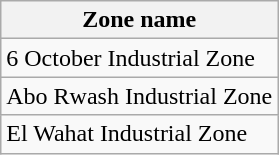<table class="wikitable">
<tr>
<th>Zone name</th>
</tr>
<tr>
<td rowspan="1">6 October Industrial Zone</td>
</tr>
<tr>
<td rowspan="1">Abo Rwash Industrial Zone</td>
</tr>
<tr>
<td rowspan="1">El Wahat Industrial Zone</td>
</tr>
</table>
